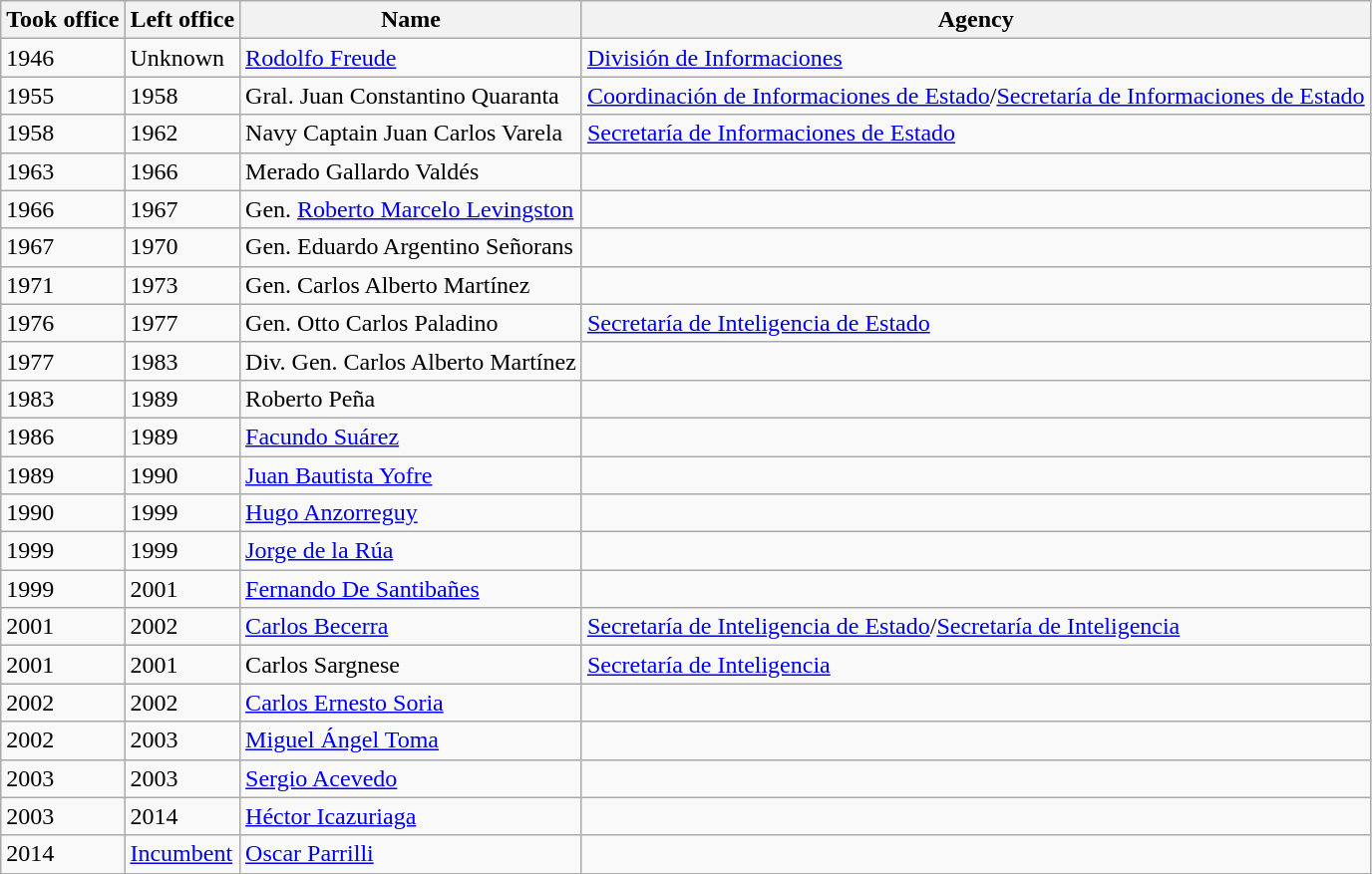<table class="wikitable">
<tr>
<th>Took office</th>
<th>Left office</th>
<th>Name</th>
<th>Agency</th>
</tr>
<tr>
<td>1946</td>
<td>Unknown</td>
<td><a href='#'>Rodolfo Freude</a></td>
<td><a href='#'>División de Informaciones</a></td>
</tr>
<tr>
<td>1955</td>
<td>1958</td>
<td>Gral. Juan Constantino Quaranta</td>
<td><a href='#'>Coordinación de Informaciones de Estado</a>/<a href='#'>Secretaría de Informaciones de Estado</a></td>
</tr>
<tr>
<td>1958</td>
<td>1962</td>
<td>Navy Captain Juan Carlos Varela</td>
<td><a href='#'>Secretaría de Informaciones de Estado</a></td>
</tr>
<tr>
<td>1963</td>
<td>1966</td>
<td>Merado Gallardo Valdés</td>
<td></td>
</tr>
<tr>
<td>1966</td>
<td>1967</td>
<td>Gen. <a href='#'>Roberto Marcelo Levingston</a></td>
<td></td>
</tr>
<tr>
<td>1967</td>
<td>1970</td>
<td>Gen. Eduardo Argentino Señorans</td>
<td></td>
</tr>
<tr>
<td>1971</td>
<td>1973</td>
<td>Gen. Carlos Alberto Martínez</td>
</tr>
<tr>
<td>1976</td>
<td>1977</td>
<td>Gen. Otto Carlos Paladino</td>
<td><a href='#'>Secretaría de Inteligencia de Estado</a></td>
</tr>
<tr>
<td>1977</td>
<td>1983</td>
<td>Div. Gen. Carlos Alberto Martínez</td>
<td></td>
</tr>
<tr>
<td>1983</td>
<td>1989</td>
<td>Roberto Peña</td>
<td></td>
</tr>
<tr>
<td>1986</td>
<td>1989</td>
<td><a href='#'>Facundo Suárez</a></td>
<td></td>
</tr>
<tr>
<td>1989</td>
<td>1990</td>
<td><a href='#'>Juan Bautista Yofre</a></td>
<td></td>
</tr>
<tr>
<td>1990</td>
<td>1999</td>
<td><a href='#'>Hugo Anzorreguy</a></td>
<td></td>
</tr>
<tr>
<td>1999</td>
<td>1999</td>
<td><a href='#'>Jorge de la Rúa</a></td>
<td></td>
</tr>
<tr>
<td>1999</td>
<td>2001</td>
<td><a href='#'>Fernando De Santibañes</a></td>
<td></td>
</tr>
<tr>
<td>2001</td>
<td>2002</td>
<td><a href='#'>Carlos Becerra</a></td>
<td><a href='#'>Secretaría de Inteligencia de Estado</a>/<a href='#'>Secretaría de Inteligencia</a></td>
</tr>
<tr>
<td>2001</td>
<td>2001</td>
<td>Carlos Sargnese</td>
<td><a href='#'>Secretaría de Inteligencia</a></td>
</tr>
<tr>
<td>2002</td>
<td>2002</td>
<td><a href='#'>Carlos Ernesto Soria</a></td>
<td></td>
</tr>
<tr>
<td>2002</td>
<td>2003</td>
<td><a href='#'>Miguel Ángel Toma</a></td>
<td></td>
</tr>
<tr>
<td>2003</td>
<td>2003</td>
<td><a href='#'>Sergio Acevedo</a></td>
<td></td>
</tr>
<tr>
<td>2003</td>
<td>2014</td>
<td><a href='#'>Héctor Icazuriaga</a></td>
<td></td>
</tr>
<tr>
<td>2014</td>
<td><a href='#'>Incumbent</a></td>
<td><a href='#'>Oscar Parrilli</a></td>
<td></td>
</tr>
</table>
